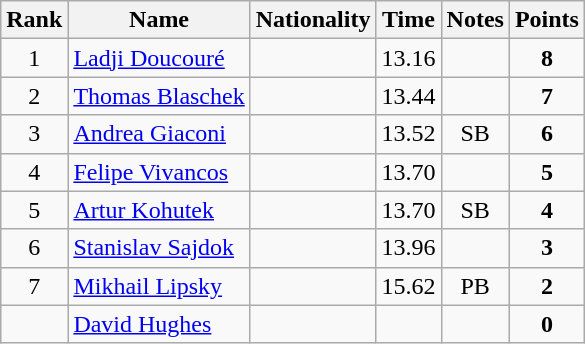<table class="wikitable sortable" style="text-align:center">
<tr>
<th>Rank</th>
<th>Name</th>
<th>Nationality</th>
<th>Time</th>
<th>Notes</th>
<th>Points</th>
</tr>
<tr>
<td>1</td>
<td align=left><a href='#'>Ladji Doucouré</a></td>
<td align=left></td>
<td>13.16</td>
<td></td>
<td><strong>8</strong></td>
</tr>
<tr>
<td>2</td>
<td align=left><a href='#'>Thomas Blaschek</a></td>
<td align=left></td>
<td>13.44</td>
<td></td>
<td><strong>7</strong></td>
</tr>
<tr>
<td>3</td>
<td align=left><a href='#'>Andrea Giaconi</a></td>
<td align=left></td>
<td>13.52</td>
<td>SB</td>
<td><strong>6</strong></td>
</tr>
<tr>
<td>4</td>
<td align=left><a href='#'>Felipe Vivancos</a></td>
<td align=left></td>
<td>13.70</td>
<td></td>
<td><strong>5</strong></td>
</tr>
<tr>
<td>5</td>
<td align=left><a href='#'>Artur Kohutek</a></td>
<td align=left></td>
<td>13.70</td>
<td>SB</td>
<td><strong>4</strong></td>
</tr>
<tr>
<td>6</td>
<td align=left><a href='#'>Stanislav Sajdok</a></td>
<td align=left></td>
<td>13.96</td>
<td></td>
<td><strong>3</strong></td>
</tr>
<tr>
<td>7</td>
<td align=left><a href='#'>Mikhail Lipsky</a></td>
<td align=left></td>
<td>15.62</td>
<td>PB</td>
<td><strong>2</strong></td>
</tr>
<tr>
<td></td>
<td align=left><a href='#'>David Hughes</a></td>
<td align=left></td>
<td></td>
<td></td>
<td><strong>0</strong></td>
</tr>
</table>
